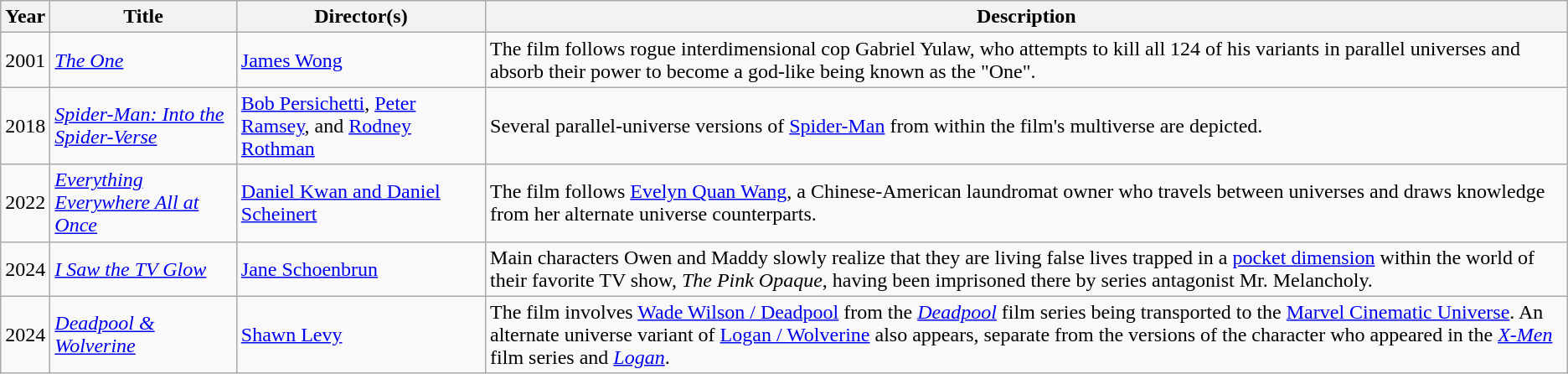<table class="wikitable sortable">
<tr>
<th>Year</th>
<th>Title</th>
<th>Director(s)</th>
<th class="unsortable">Description</th>
</tr>
<tr>
<td>2001</td>
<td><em><a href='#'>The One</a></em></td>
<td><a href='#'>James Wong</a></td>
<td>The film follows rogue interdimensional cop Gabriel Yulaw, who attempts to kill all 124 of his variants in parallel universes and absorb their power to become a god-like being known as the "One".</td>
</tr>
<tr>
<td>2018</td>
<td><a href='#'><em>Spider-Man: Into the Spider-Verse</em></a></td>
<td><a href='#'>Bob Persichetti</a>, <a href='#'>Peter Ramsey</a>, and <a href='#'>Rodney Rothman</a></td>
<td>Several parallel-universe versions of <a href='#'>Spider-Man</a> from within the film's multiverse are depicted.</td>
</tr>
<tr>
<td>2022</td>
<td><em><a href='#'>Everything Everywhere All at Once</a></em></td>
<td><a href='#'>Daniel Kwan and Daniel Scheinert</a></td>
<td>The film follows <a href='#'>Evelyn Quan Wang</a>, a Chinese-American laundromat owner who travels between universes and draws knowledge from her alternate universe counterparts.</td>
</tr>
<tr>
<td>2024</td>
<td><a href='#'><em>I Saw the TV Glow</em></a></td>
<td><a href='#'>Jane Schoenbrun</a></td>
<td>Main characters Owen and Maddy slowly realize that they are living false lives trapped in a <a href='#'>pocket dimension</a> within the world of their favorite TV show, <em>The Pink Opaque</em>, having been imprisoned there by series antagonist Mr. Melancholy.</td>
</tr>
<tr>
<td>2024</td>
<td><a href='#'><em>Deadpool & Wolverine</em></a></td>
<td><a href='#'>Shawn Levy</a></td>
<td>The film involves <a href='#'>Wade Wilson / Deadpool</a> from the <em><a href='#'>Deadpool</a></em> film series being transported to the <a href='#'>Marvel Cinematic Universe</a>. An alternate universe variant of <a href='#'>Logan / Wolverine</a> also appears, separate from the versions of the character who appeared in the <em><a href='#'>X-Men</a></em> film series and <em><a href='#'>Logan</a></em>.</td>
</tr>
</table>
